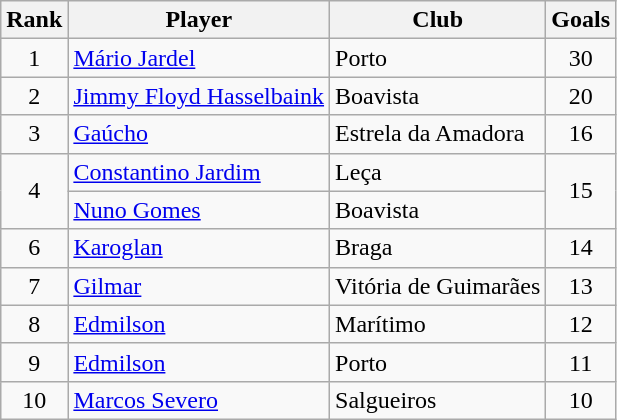<table class="wikitable" style="text-align:center;">
<tr>
<th>Rank</th>
<th>Player</th>
<th>Club</th>
<th>Goals</th>
</tr>
<tr>
<td>1</td>
<td align="left"> <a href='#'>Mário Jardel</a></td>
<td align="left">Porto</td>
<td>30</td>
</tr>
<tr>
<td>2</td>
<td align="left"> <a href='#'>Jimmy Floyd Hasselbaink</a></td>
<td align="left">Boavista</td>
<td>20</td>
</tr>
<tr>
<td>3</td>
<td align="left"> <a href='#'>Gaúcho</a></td>
<td align="left">Estrela da Amadora</td>
<td>16</td>
</tr>
<tr>
<td rowspan=2>4</td>
<td align="left"> <a href='#'>Constantino Jardim</a></td>
<td align="left">Leça</td>
<td rowspan=2>15</td>
</tr>
<tr>
<td align="left"> <a href='#'>Nuno Gomes</a></td>
<td align="left">Boavista</td>
</tr>
<tr>
<td>6</td>
<td align="left"> <a href='#'>Karoglan</a></td>
<td align="left">Braga</td>
<td>14</td>
</tr>
<tr>
<td>7</td>
<td align="left"> <a href='#'>Gilmar</a></td>
<td align="left">Vitória de Guimarães</td>
<td>13</td>
</tr>
<tr>
<td>8</td>
<td align="left"> <a href='#'>Edmilson</a></td>
<td align="left">Marítimo</td>
<td>12</td>
</tr>
<tr>
<td>9</td>
<td align="left"> <a href='#'>Edmilson</a></td>
<td align="left">Porto</td>
<td>11</td>
</tr>
<tr>
<td>10</td>
<td align="left"> <a href='#'>Marcos Severo</a></td>
<td align="left">Salgueiros</td>
<td>10</td>
</tr>
</table>
